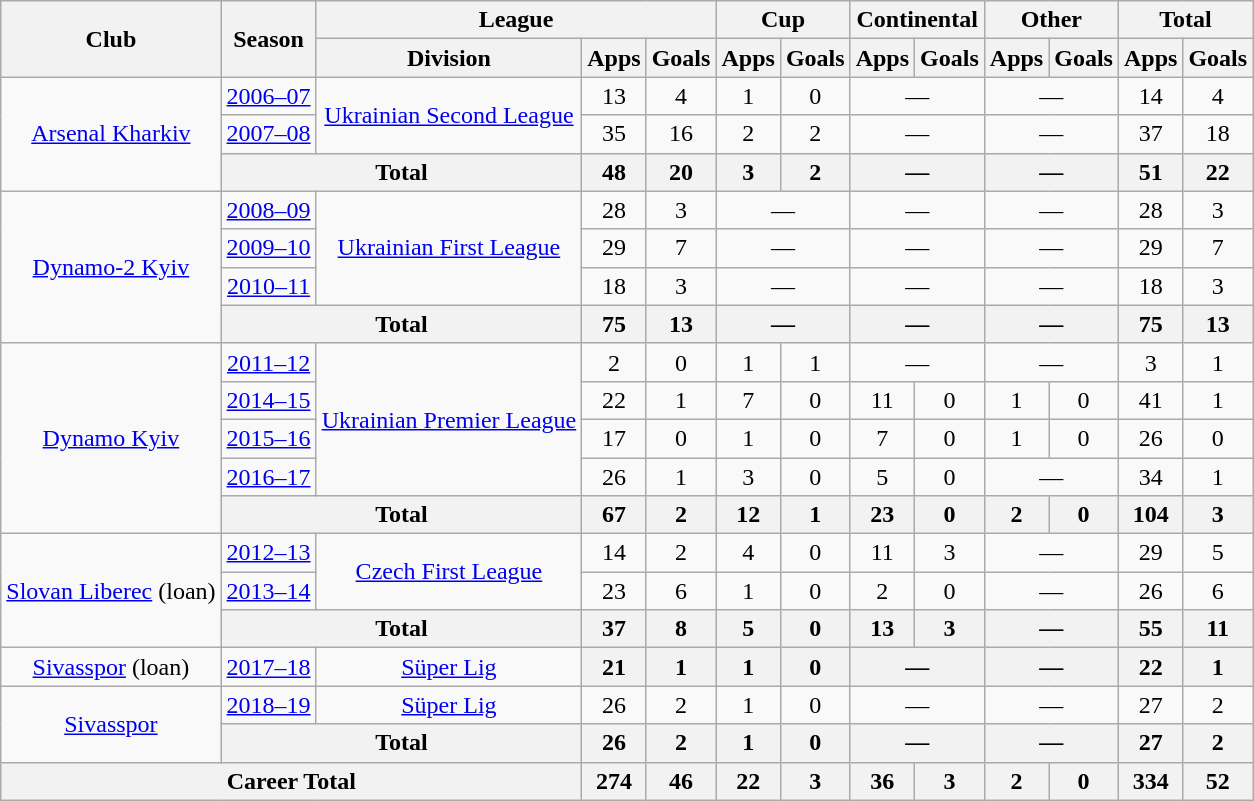<table class="wikitable" style="text-align: center;">
<tr>
<th rowspan="2">Club</th>
<th rowspan="2">Season</th>
<th colspan="3">League</th>
<th colspan="2">Cup</th>
<th colspan="2">Continental</th>
<th colspan="2">Other</th>
<th colspan="2">Total</th>
</tr>
<tr>
<th>Division</th>
<th>Apps</th>
<th>Goals</th>
<th>Apps</th>
<th>Goals</th>
<th>Apps</th>
<th>Goals</th>
<th>Apps</th>
<th>Goals</th>
<th>Apps</th>
<th>Goals</th>
</tr>
<tr>
<td rowspan="3"><a href='#'>Arsenal Kharkiv</a></td>
<td><a href='#'>2006–07</a></td>
<td rowspan="2"><a href='#'>Ukrainian Second League</a></td>
<td>13</td>
<td>4</td>
<td>1</td>
<td>0</td>
<td colspan="2">—</td>
<td colspan="2">—</td>
<td>14</td>
<td>4</td>
</tr>
<tr>
<td><a href='#'>2007–08</a></td>
<td>35</td>
<td>16</td>
<td>2</td>
<td>2</td>
<td colspan="2">—</td>
<td colspan="2">—</td>
<td>37</td>
<td>18</td>
</tr>
<tr>
<th colspan="2">Total</th>
<th>48</th>
<th>20</th>
<th>3</th>
<th>2</th>
<th colspan="2">—</th>
<th colspan="2">—</th>
<th>51</th>
<th>22</th>
</tr>
<tr>
<td rowspan="4"><a href='#'>Dynamo-2 Kyiv</a></td>
<td><a href='#'>2008–09</a></td>
<td rowspan="3"><a href='#'>Ukrainian First League</a></td>
<td>28</td>
<td>3</td>
<td colspan="2">—</td>
<td colspan="2">—</td>
<td colspan="2">—</td>
<td>28</td>
<td>3</td>
</tr>
<tr>
<td><a href='#'>2009–10</a></td>
<td>29</td>
<td>7</td>
<td colspan="2">—</td>
<td colspan="2">—</td>
<td colspan="2">—</td>
<td>29</td>
<td>7</td>
</tr>
<tr>
<td><a href='#'>2010–11</a></td>
<td>18</td>
<td>3</td>
<td colspan="2">—</td>
<td colspan="2">—</td>
<td colspan="2">—</td>
<td>18</td>
<td>3</td>
</tr>
<tr>
<th colspan="2">Total</th>
<th>75</th>
<th>13</th>
<th colspan="2">—</th>
<th colspan="2">—</th>
<th colspan="2">—</th>
<th>75</th>
<th>13</th>
</tr>
<tr>
<td rowspan="5"><a href='#'>Dynamo Kyiv</a></td>
<td><a href='#'>2011–12</a></td>
<td rowspan="4"><a href='#'>Ukrainian Premier League</a></td>
<td>2</td>
<td>0</td>
<td>1</td>
<td>1</td>
<td colspan="2">—</td>
<td colspan="2">—</td>
<td>3</td>
<td>1</td>
</tr>
<tr>
<td><a href='#'>2014–15</a></td>
<td>22</td>
<td>1</td>
<td>7</td>
<td>0</td>
<td>11</td>
<td>0</td>
<td>1</td>
<td>0</td>
<td>41</td>
<td>1</td>
</tr>
<tr>
<td><a href='#'>2015–16</a></td>
<td>17</td>
<td>0</td>
<td>1</td>
<td>0</td>
<td>7</td>
<td>0</td>
<td>1</td>
<td>0</td>
<td>26</td>
<td>0</td>
</tr>
<tr>
<td><a href='#'>2016–17</a></td>
<td>26</td>
<td>1</td>
<td>3</td>
<td>0</td>
<td>5</td>
<td>0</td>
<td colspan="2">—</td>
<td>34</td>
<td>1</td>
</tr>
<tr>
<th colspan="2">Total</th>
<th>67</th>
<th>2</th>
<th>12</th>
<th>1</th>
<th>23</th>
<th>0</th>
<th>2</th>
<th>0</th>
<th>104</th>
<th>3</th>
</tr>
<tr>
<td rowspan="3"><a href='#'>Slovan Liberec</a> (loan)</td>
<td><a href='#'>2012–13</a></td>
<td rowspan="2"><a href='#'>Czech First League</a></td>
<td>14</td>
<td>2</td>
<td>4</td>
<td>0</td>
<td>11</td>
<td>3</td>
<td colspan="2">—</td>
<td>29</td>
<td>5</td>
</tr>
<tr>
<td><a href='#'>2013–14</a></td>
<td>23</td>
<td>6</td>
<td>1</td>
<td>0</td>
<td>2</td>
<td>0</td>
<td colspan="2">—</td>
<td>26</td>
<td>6</td>
</tr>
<tr>
<th colspan="2">Total</th>
<th>37</th>
<th>8</th>
<th>5</th>
<th>0</th>
<th>13</th>
<th>3</th>
<th colspan="2">—</th>
<th>55</th>
<th>11</th>
</tr>
<tr>
<td><a href='#'>Sivasspor</a> (loan)</td>
<td><a href='#'>2017–18</a></td>
<td><a href='#'>Süper Lig</a></td>
<th>21</th>
<th>1</th>
<th>1</th>
<th>0</th>
<th colspan="2">—</th>
<th colspan="2">—</th>
<th>22</th>
<th>1</th>
</tr>
<tr>
<td rowspan="2"><a href='#'>Sivasspor</a></td>
<td><a href='#'>2018–19</a></td>
<td><a href='#'>Süper Lig</a></td>
<td>26</td>
<td>2</td>
<td>1</td>
<td>0</td>
<td colspan="2">—</td>
<td colspan="2">—</td>
<td>27</td>
<td>2</td>
</tr>
<tr>
<th colspan="2">Total</th>
<th>26</th>
<th>2</th>
<th>1</th>
<th>0</th>
<th colspan="2">—</th>
<th colspan="2">—</th>
<th>27</th>
<th>2</th>
</tr>
<tr>
<th colspan="3">Career Total</th>
<th>274</th>
<th>46</th>
<th>22</th>
<th>3</th>
<th>36</th>
<th>3</th>
<th>2</th>
<th>0</th>
<th>334</th>
<th>52</th>
</tr>
</table>
